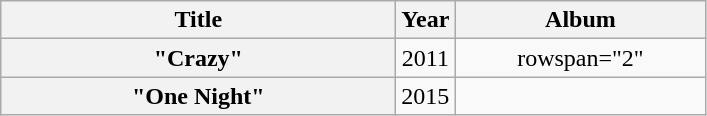<table class="wikitable plainrowheaders" style="text-align:center;">
<tr>
<th scope="col" rowspan="1" style="width:16em;">Title</th>
<th scope="col" rowspan="1" style="width:1em;">Year</th>
<th scope="col" rowspan="1" style="width:10em;">Album</th>
</tr>
<tr>
<th scope="row">"Crazy"<br></th>
<td>2011</td>
<td>rowspan="2" </td>
</tr>
<tr>
<th scope="row">"One Night"<br></th>
<td>2015</td>
</tr>
</table>
